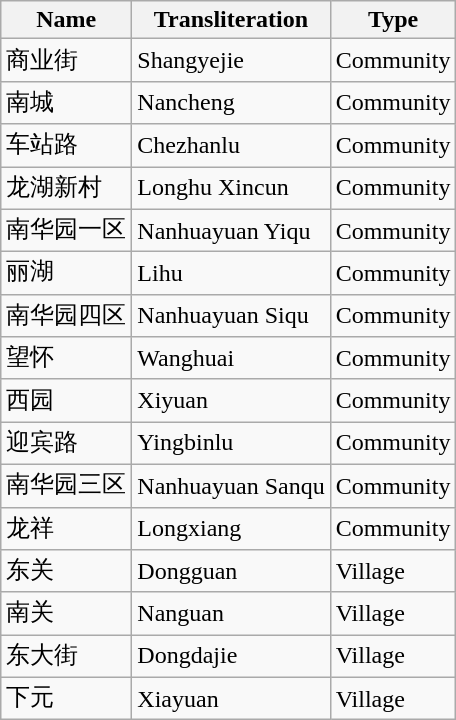<table class="wikitable sortable">
<tr>
<th>Name</th>
<th>Transliteration</th>
<th>Type</th>
</tr>
<tr>
<td>商业街</td>
<td>Shangyejie</td>
<td>Community</td>
</tr>
<tr>
<td>南城</td>
<td>Nancheng</td>
<td>Community</td>
</tr>
<tr>
<td>车站路</td>
<td>Chezhanlu</td>
<td>Community</td>
</tr>
<tr>
<td>龙湖新村</td>
<td>Longhu Xincun</td>
<td>Community</td>
</tr>
<tr>
<td>南华园一区</td>
<td>Nanhuayuan Yiqu</td>
<td>Community</td>
</tr>
<tr>
<td>丽湖</td>
<td>Lihu</td>
<td>Community</td>
</tr>
<tr>
<td>南华园四区</td>
<td>Nanhuayuan Siqu</td>
<td>Community</td>
</tr>
<tr>
<td>望怀</td>
<td>Wanghuai</td>
<td>Community</td>
</tr>
<tr>
<td>西园</td>
<td>Xiyuan</td>
<td>Community</td>
</tr>
<tr>
<td>迎宾路</td>
<td>Yingbinlu</td>
<td>Community</td>
</tr>
<tr>
<td>南华园三区</td>
<td>Nanhuayuan Sanqu</td>
<td>Community</td>
</tr>
<tr>
<td>龙祥</td>
<td>Longxiang</td>
<td>Community</td>
</tr>
<tr>
<td>东关</td>
<td>Dongguan</td>
<td>Village</td>
</tr>
<tr>
<td>南关</td>
<td>Nanguan</td>
<td>Village</td>
</tr>
<tr>
<td>东大街</td>
<td>Dongdajie</td>
<td>Village</td>
</tr>
<tr>
<td>下元</td>
<td>Xiayuan</td>
<td>Village</td>
</tr>
</table>
